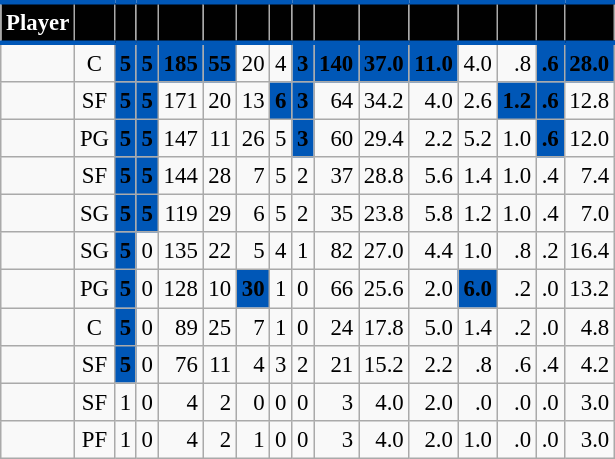<table class="wikitable sortable" style="font-size: 95%; text-align:right;">
<tr>
<th style="background:#010101; color:#FFFFFF; border-top:#0057B7 3px solid; border-bottom:#0057B7 3px solid;">Player</th>
<th style="background:#010101; color:#FFFFFF; border-top:#0057B7 3px solid; border-bottom:#0057B7 3px solid;"></th>
<th style="background:#010101; color:#FFFFFF; border-top:#0057B7 3px solid; border-bottom:#0057B7 3px solid;"></th>
<th style="background:#010101; color:#FFFFFF; border-top:#0057B7 3px solid; border-bottom:#0057B7 3px solid;"></th>
<th style="background:#010101; color:#FFFFFF; border-top:#0057B7 3px solid; border-bottom:#0057B7 3px solid;"></th>
<th style="background:#010101; color:#FFFFFF; border-top:#0057B7 3px solid; border-bottom:#0057B7 3px solid;"></th>
<th style="background:#010101; color:#FFFFFF; border-top:#0057B7 3px solid; border-bottom:#0057B7 3px solid;"></th>
<th style="background:#010101; color:#FFFFFF; border-top:#0057B7 3px solid; border-bottom:#0057B7 3px solid;"></th>
<th style="background:#010101; color:#FFFFFF; border-top:#0057B7 3px solid; border-bottom:#0057B7 3px solid;"></th>
<th style="background:#010101; color:#FFFFFF; border-top:#0057B7 3px solid; border-bottom:#0057B7 3px solid;"></th>
<th style="background:#010101; color:#FFFFFF; border-top:#0057B7 3px solid; border-bottom:#0057B7 3px solid;"></th>
<th style="background:#010101; color:#FFFFFF; border-top:#0057B7 3px solid; border-bottom:#0057B7 3px solid;"></th>
<th style="background:#010101; color:#FFFFFF; border-top:#0057B7 3px solid; border-bottom:#0057B7 3px solid;"></th>
<th style="background:#010101; color:#FFFFFF; border-top:#0057B7 3px solid; border-bottom:#0057B7 3px solid;"></th>
<th style="background:#010101; color:#FFFFFF; border-top:#0057B7 3px solid; border-bottom:#0057B7 3px solid;"></th>
<th style="background:#010101; color:#FFFFFF; border-top:#0057B7 3px solid; border-bottom:#0057B7 3px solid;"></th>
</tr>
<tr>
<td style="text-align:left;"></td>
<td style="text-align:center;">C</td>
<td style="background:#0057B7; color:#010101;"><strong>5</strong></td>
<td style="background:#0057B7; color:#010101;"><strong>5</strong></td>
<td style="background:#0057B7; color:#010101;"><strong>185</strong></td>
<td style="background:#0057B7; color:#010101;"><strong>55</strong></td>
<td>20</td>
<td>4</td>
<td style="background:#0057B7; color:#010101;"><strong>3</strong></td>
<td style="background:#0057B7; color:#010101;"><strong>140</strong></td>
<td style="background:#0057B7; color:#010101;"><strong>37.0</strong></td>
<td style="background:#0057B7; color:#010101;"><strong>11.0</strong></td>
<td>4.0</td>
<td>.8</td>
<td style="background:#0057B7; color:#010101;"><strong>.6</strong></td>
<td style="background:#0057B7; color:#010101;"><strong>28.0</strong></td>
</tr>
<tr>
<td style="text-align:left;"></td>
<td style="text-align:center;">SF</td>
<td style="background:#0057B7; color:#010101;"><strong>5</strong></td>
<td style="background:#0057B7; color:#010101;"><strong>5</strong></td>
<td>171</td>
<td>20</td>
<td>13</td>
<td style="background:#0057B7; color:#010101;"><strong>6</strong></td>
<td style="background:#0057B7; color:#010101;"><strong>3</strong></td>
<td>64</td>
<td>34.2</td>
<td>4.0</td>
<td>2.6</td>
<td style="background:#0057B7; color:#010101;"><strong>1.2</strong></td>
<td style="background:#0057B7; color:#010101;"><strong>.6</strong></td>
<td>12.8</td>
</tr>
<tr>
<td style="text-align:left;"></td>
<td style="text-align:center;">PG</td>
<td style="background:#0057B7; color:#010101;"><strong>5</strong></td>
<td style="background:#0057B7; color:#010101;"><strong>5</strong></td>
<td>147</td>
<td>11</td>
<td>26</td>
<td>5</td>
<td style="background:#0057B7; color:#010101;"><strong>3</strong></td>
<td>60</td>
<td>29.4</td>
<td>2.2</td>
<td>5.2</td>
<td>1.0</td>
<td style="background:#0057B7; color:#010101;"><strong>.6</strong></td>
<td>12.0</td>
</tr>
<tr>
<td style="text-align:left;"></td>
<td style="text-align:center;">SF</td>
<td style="background:#0057B7; color:#010101;"><strong>5</strong></td>
<td style="background:#0057B7; color:#010101;"><strong>5</strong></td>
<td>144</td>
<td>28</td>
<td>7</td>
<td>5</td>
<td>2</td>
<td>37</td>
<td>28.8</td>
<td>5.6</td>
<td>1.4</td>
<td>1.0</td>
<td>.4</td>
<td>7.4</td>
</tr>
<tr>
<td style="text-align:left;"></td>
<td style="text-align:center;">SG</td>
<td style="background:#0057B7; color:#010101;"><strong>5</strong></td>
<td style="background:#0057B7; color:#010101;"><strong>5</strong></td>
<td>119</td>
<td>29</td>
<td>6</td>
<td>5</td>
<td>2</td>
<td>35</td>
<td>23.8</td>
<td>5.8</td>
<td>1.2</td>
<td>1.0</td>
<td>.4</td>
<td>7.0</td>
</tr>
<tr>
<td style="text-align:left;"></td>
<td style="text-align:center;">SG</td>
<td style="background:#0057B7; color:#010101;"><strong>5</strong></td>
<td>0</td>
<td>135</td>
<td>22</td>
<td>5</td>
<td>4</td>
<td>1</td>
<td>82</td>
<td>27.0</td>
<td>4.4</td>
<td>1.0</td>
<td>.8</td>
<td>.2</td>
<td>16.4</td>
</tr>
<tr>
<td style="text-align:left;"></td>
<td style="text-align:center;">PG</td>
<td style="background:#0057B7; color:#010101;"><strong>5</strong></td>
<td>0</td>
<td>128</td>
<td>10</td>
<td style="background:#0057B7; color:#010101;"><strong>30</strong></td>
<td>1</td>
<td>0</td>
<td>66</td>
<td>25.6</td>
<td>2.0</td>
<td style="background:#0057B7; color:#010101;"><strong>6.0</strong></td>
<td>.2</td>
<td>.0</td>
<td>13.2</td>
</tr>
<tr>
<td style="text-align:left;"></td>
<td style="text-align:center;">C</td>
<td style="background:#0057B7; color:#010101;"><strong>5</strong></td>
<td>0</td>
<td>89</td>
<td>25</td>
<td>7</td>
<td>1</td>
<td>0</td>
<td>24</td>
<td>17.8</td>
<td>5.0</td>
<td>1.4</td>
<td>.2</td>
<td>.0</td>
<td>4.8</td>
</tr>
<tr>
<td style="text-align:left;"></td>
<td style="text-align:center;">SF</td>
<td style="background:#0057B7; color:#010101;"><strong>5</strong></td>
<td>0</td>
<td>76</td>
<td>11</td>
<td>4</td>
<td>3</td>
<td>2</td>
<td>21</td>
<td>15.2</td>
<td>2.2</td>
<td>.8</td>
<td>.6</td>
<td>.4</td>
<td>4.2</td>
</tr>
<tr>
<td style="text-align:left;"></td>
<td style="text-align:center;">SF</td>
<td>1</td>
<td>0</td>
<td>4</td>
<td>2</td>
<td>0</td>
<td>0</td>
<td>0</td>
<td>3</td>
<td>4.0</td>
<td>2.0</td>
<td>.0</td>
<td>.0</td>
<td>.0</td>
<td>3.0</td>
</tr>
<tr>
<td style="text-align:left;"></td>
<td style="text-align:center;">PF</td>
<td>1</td>
<td>0</td>
<td>4</td>
<td>2</td>
<td>1</td>
<td>0</td>
<td>0</td>
<td>3</td>
<td>4.0</td>
<td>2.0</td>
<td>1.0</td>
<td>.0</td>
<td>.0</td>
<td>3.0</td>
</tr>
</table>
